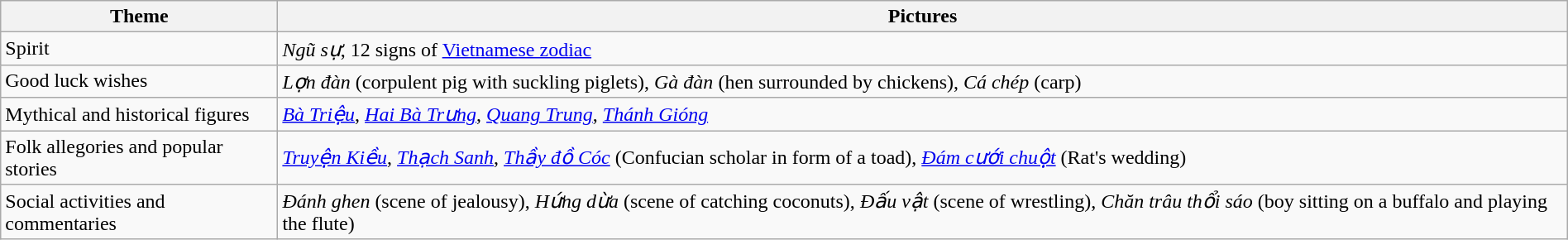<table class="wikitable floatleft" style="clear:both; width:100%">
<tr>
<th>Theme</th>
<th>Pictures</th>
</tr>
<tr>
<td>Spirit</td>
<td><em>Ngũ sự</em>, 12 signs of <a href='#'>Vietnamese zodiac</a></td>
</tr>
<tr>
<td>Good luck wishes</td>
<td><em>Lợn đàn</em> (corpulent pig with suckling piglets), <em>Gà đàn</em> (hen surrounded by chickens), <em>Cá chép</em> (carp)</td>
</tr>
<tr>
<td>Mythical and historical figures</td>
<td><em><a href='#'>Bà Triệu</a></em>, <em><a href='#'>Hai Bà Trưng</a></em>, <em><a href='#'>Quang Trung</a></em>, <em><a href='#'>Thánh Gióng</a></em></td>
</tr>
<tr>
<td>Folk allegories and popular stories</td>
<td><em><a href='#'>Truyện Kiều</a></em>, <em><a href='#'>Thạch Sanh</a></em>, <em><a href='#'>Thầy đồ Cóc</a></em> (Confucian scholar in form of a toad), <em><a href='#'>Đám cưới chuột</a></em> (Rat's wedding)</td>
</tr>
<tr>
<td>Social activities and commentaries</td>
<td><em>Đánh ghen</em> (scene of jealousy), <em>Hứng dừa</em> (scene of catching coconuts), <em>Đấu vật</em> (scene of wrestling), <em>Chăn trâu thổi sáo</em> (boy sitting on a buffalo and playing the flute)</td>
</tr>
</table>
